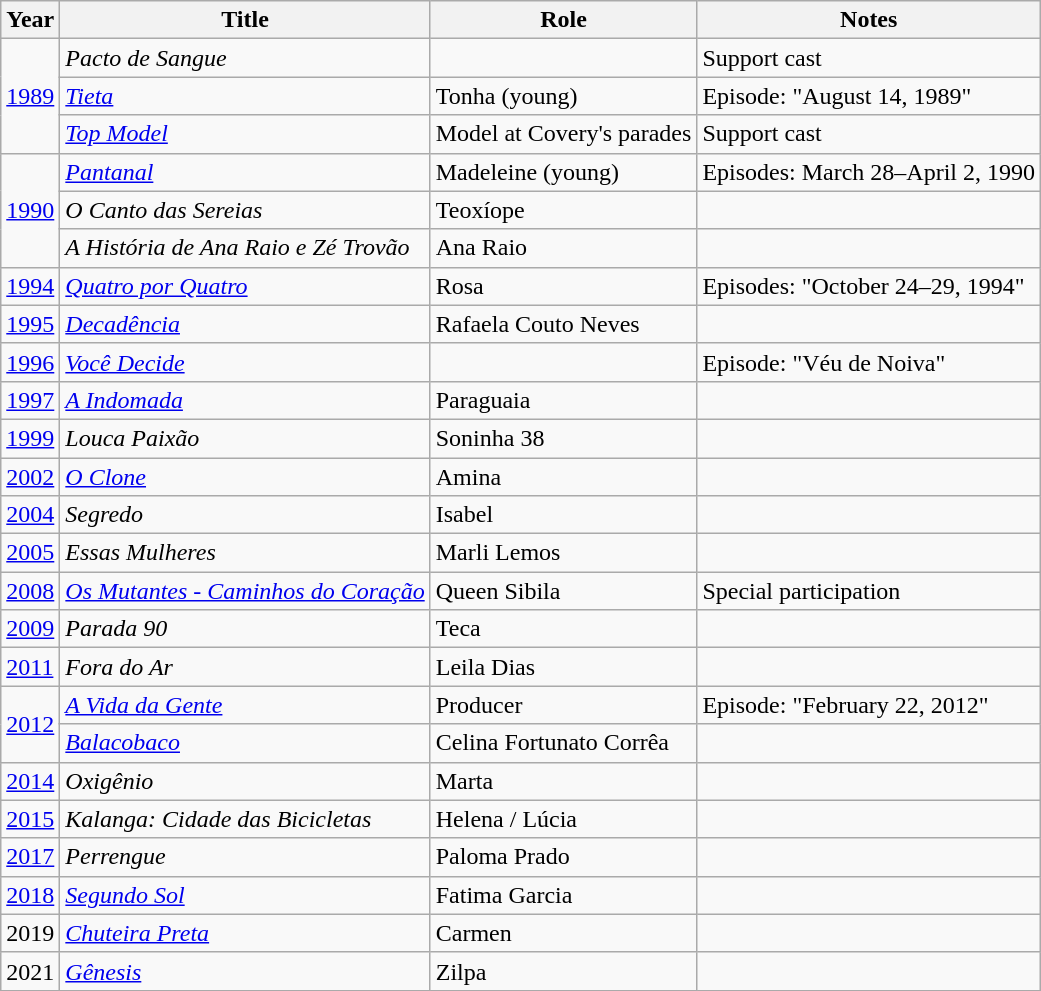<table class="wikitable">
<tr>
<th>Year</th>
<th>Title</th>
<th>Role</th>
<th>Notes</th>
</tr>
<tr>
<td rowspan="3"><a href='#'>1989</a></td>
<td><em>Pacto de Sangue</em></td>
<td></td>
<td>Support cast</td>
</tr>
<tr>
<td><em><a href='#'>Tieta</a></em></td>
<td>Tonha (young)</td>
<td>Episode: "August 14, 1989"</td>
</tr>
<tr>
<td><em><a href='#'>Top Model</a></em></td>
<td>Model at Covery's parades</td>
<td>Support cast</td>
</tr>
<tr>
<td rowspan="3"><a href='#'>1990</a></td>
<td><em><a href='#'>Pantanal</a></em></td>
<td>Madeleine (young)</td>
<td>Episodes: March 28–April 2, 1990</td>
</tr>
<tr>
<td><em>O Canto das Sereias</em></td>
<td>Teoxíope</td>
<td></td>
</tr>
<tr>
<td><em>A História de Ana Raio e Zé Trovão</em></td>
<td>Ana Raio</td>
<td></td>
</tr>
<tr>
<td><a href='#'>1994</a></td>
<td><em><a href='#'>Quatro por Quatro</a></em></td>
<td>Rosa</td>
<td>Episodes: "October 24–29, 1994"</td>
</tr>
<tr>
<td><a href='#'>1995</a></td>
<td><em><a href='#'>Decadência</a></em></td>
<td>Rafaela Couto Neves</td>
<td></td>
</tr>
<tr>
<td><a href='#'>1996</a></td>
<td><em><a href='#'>Você Decide</a></em></td>
<td></td>
<td>Episode: "Véu de Noiva"</td>
</tr>
<tr>
<td><a href='#'>1997</a></td>
<td><em><a href='#'>A Indomada</a></em></td>
<td>Paraguaia</td>
<td></td>
</tr>
<tr>
<td><a href='#'>1999</a></td>
<td><em>Louca Paixão</em></td>
<td>Soninha 38</td>
<td></td>
</tr>
<tr>
<td><a href='#'>2002</a></td>
<td><em><a href='#'>O Clone</a></em></td>
<td>Amina</td>
<td></td>
</tr>
<tr>
<td><a href='#'>2004</a></td>
<td><em>Segredo</em></td>
<td>Isabel</td>
<td></td>
</tr>
<tr>
<td><a href='#'>2005</a></td>
<td><em>Essas Mulheres</em></td>
<td>Marli Lemos</td>
<td></td>
</tr>
<tr>
<td><a href='#'>2008</a></td>
<td><em><a href='#'>Os Mutantes - Caminhos do Coração</a></em></td>
<td>Queen Sibila</td>
<td>Special participation</td>
</tr>
<tr>
<td><a href='#'>2009</a></td>
<td><em>Parada 90</em></td>
<td>Teca</td>
<td></td>
</tr>
<tr>
<td><a href='#'>2011</a></td>
<td><em>Fora do Ar</em></td>
<td>Leila Dias</td>
<td></td>
</tr>
<tr>
<td rowspan="2"><a href='#'>2012</a></td>
<td><em><a href='#'>A Vida da Gente</a></em></td>
<td>Producer</td>
<td>Episode: "February 22, 2012"</td>
</tr>
<tr>
<td><em><a href='#'>Balacobaco</a></em></td>
<td>Celina Fortunato Corrêa</td>
<td></td>
</tr>
<tr>
<td><a href='#'>2014</a></td>
<td><em>Oxigênio</em></td>
<td>Marta</td>
<td></td>
</tr>
<tr>
<td><a href='#'>2015</a></td>
<td><em>Kalanga: Cidade das Bicicletas</em></td>
<td>Helena / Lúcia</td>
<td></td>
</tr>
<tr>
<td><a href='#'>2017</a></td>
<td><em>Perrengue</em></td>
<td>Paloma Prado</td>
<td></td>
</tr>
<tr>
<td><a href='#'>2018</a></td>
<td><em><a href='#'>Segundo Sol</a></em></td>
<td>Fatima Garcia</td>
<td></td>
</tr>
<tr>
<td>2019</td>
<td><em><a href='#'>Chuteira Preta</a></em></td>
<td>Carmen</td>
<td></td>
</tr>
<tr>
<td>2021</td>
<td><em><a href='#'>Gênesis</a></em></td>
<td>Zilpa</td>
<td></td>
</tr>
<tr>
</tr>
</table>
